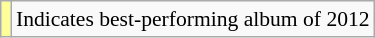<table class="wikitable" style="font-size:90%;">
<tr>
<td style="background-color:#FFFF99"></td>
<td>Indicates best-performing album of 2012</td>
</tr>
</table>
